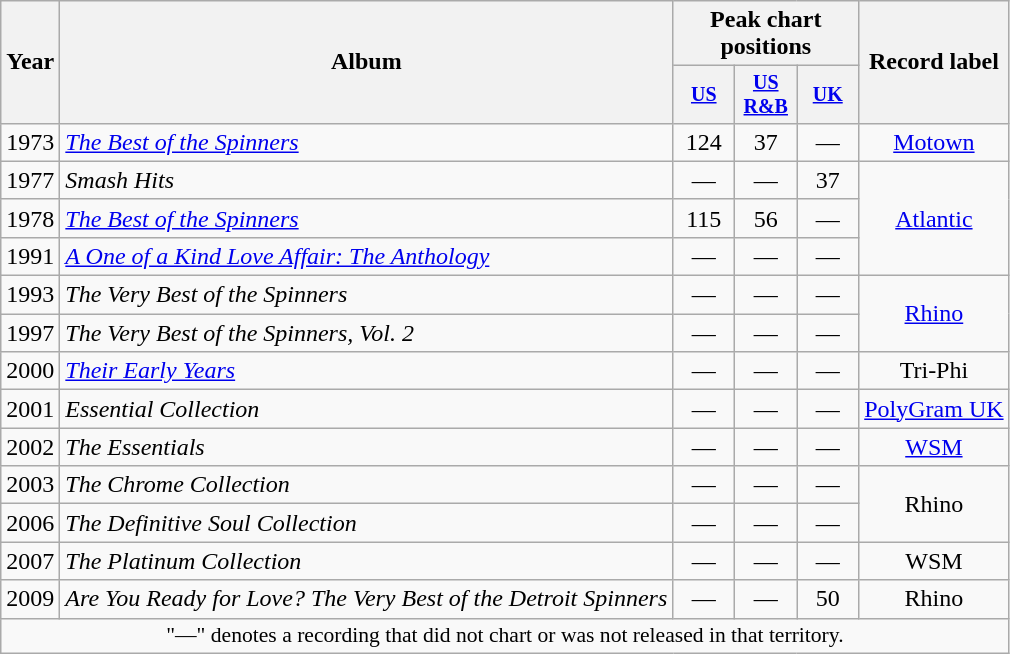<table class="wikitable" style="text-align:center;">
<tr>
<th rowspan="2">Year</th>
<th rowspan="2">Album</th>
<th colspan="3">Peak chart positions</th>
<th rowspan="2">Record label</th>
</tr>
<tr style="font-size:smaller;">
<th width="35"><a href='#'>US</a><br></th>
<th width="35"><a href='#'>US<br>R&B</a><br></th>
<th width="35"><a href='#'>UK</a><br></th>
</tr>
<tr>
<td rowspan="1">1973</td>
<td align="left"><em><a href='#'>The Best of the Spinners</a></em></td>
<td>124</td>
<td>37</td>
<td>—</td>
<td rowspan="1"><a href='#'>Motown</a></td>
</tr>
<tr>
<td rowspan="1">1977</td>
<td align="left"><em>Smash Hits</em></td>
<td>—</td>
<td>—</td>
<td>37</td>
<td rowspan="3"><a href='#'>Atlantic</a></td>
</tr>
<tr>
<td rowspan="1">1978</td>
<td align="left"><em><a href='#'>The Best of the Spinners</a></em></td>
<td>115</td>
<td>56</td>
<td>—</td>
</tr>
<tr>
<td rowspan="1">1991</td>
<td align="left"><em><a href='#'>A One of a Kind Love Affair: The Anthology</a></em></td>
<td>—</td>
<td>—</td>
<td>—</td>
</tr>
<tr>
<td rowspan="1">1993</td>
<td align="left"><em>The Very Best of the Spinners</em></td>
<td>—</td>
<td>—</td>
<td>—</td>
<td rowspan="2"><a href='#'>Rhino</a></td>
</tr>
<tr>
<td rowspan="1">1997</td>
<td align="left"><em>The Very Best of the Spinners, Vol. 2</em></td>
<td>—</td>
<td>—</td>
<td>—</td>
</tr>
<tr>
<td rowspan="1">2000</td>
<td align="left"><em><a href='#'>Their Early Years</a></em></td>
<td>—</td>
<td>—</td>
<td>—</td>
<td rowspan="1">Tri-Phi</td>
</tr>
<tr>
<td rowspan="1">2001</td>
<td align="left"><em>Essential Collection</em></td>
<td>—</td>
<td>—</td>
<td>—</td>
<td rowspan="1"><a href='#'>PolyGram UK</a></td>
</tr>
<tr>
<td rowspan="1">2002</td>
<td align="left"><em>The Essentials</em></td>
<td>—</td>
<td>—</td>
<td>—</td>
<td rowspan="1"><a href='#'>WSM</a></td>
</tr>
<tr>
<td rowspan="1">2003</td>
<td align="left"><em>The Chrome Collection</em></td>
<td>—</td>
<td>—</td>
<td>—</td>
<td rowspan="2">Rhino</td>
</tr>
<tr>
<td rowspan="1">2006</td>
<td align="left"><em>The Definitive Soul Collection</em></td>
<td>—</td>
<td>—</td>
<td>—</td>
</tr>
<tr>
<td rowspan="1">2007</td>
<td align="left"><em>The Platinum Collection</em></td>
<td>—</td>
<td>—</td>
<td>—</td>
<td rowspan="1">WSM</td>
</tr>
<tr>
<td rowspan="1">2009</td>
<td align="left"><em>Are You Ready for Love? The Very Best of the Detroit Spinners</em></td>
<td>—</td>
<td>—</td>
<td>50</td>
<td rowspan="1">Rhino</td>
</tr>
<tr>
<td colspan="15" style="font-size:90%">"—" denotes a recording that did not chart or was not released in that territory.</td>
</tr>
</table>
